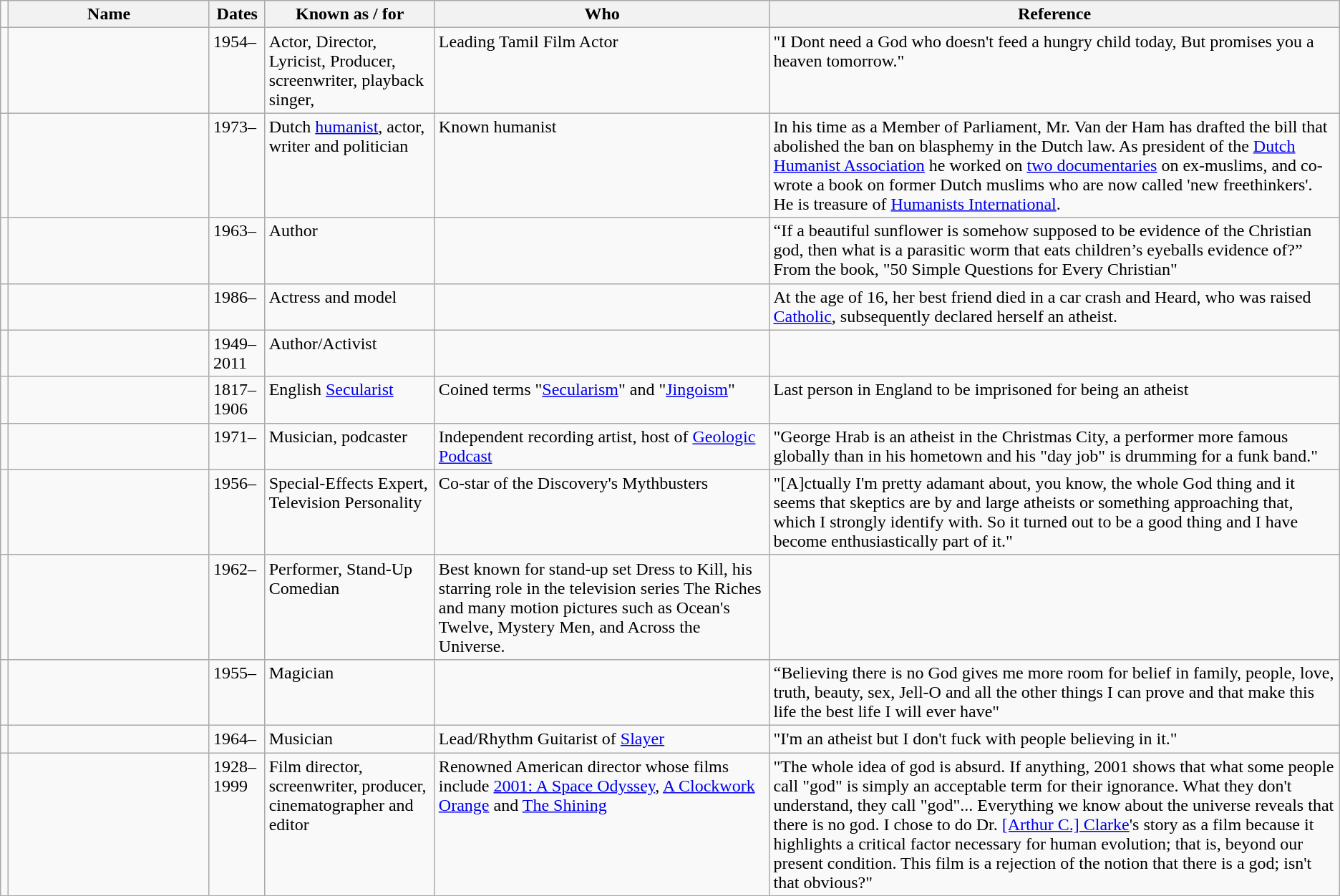<table class="wikitable sortable">
<tr valign="top" align="left">
<td></td>
<th width="15%">Name</th>
<th class="unsortable"!width="20%">Dates</th>
<th>Known as / for</th>
<th width="25%">Who</th>
<th class="unsortable">Reference</th>
</tr>
<tr valign="top">
<td></td>
<td></td>
<td>1954–</td>
<td>Actor, Director, Lyricist, Producer, screenwriter, playback singer,</td>
<td>Leading Tamil Film Actor</td>
<td>"I Dont need a God who doesn't feed a hungry child today, But promises you a heaven tomorrow."</td>
</tr>
<tr valign="top">
<td></td>
<td></td>
<td>1973–</td>
<td>Dutch <a href='#'>humanist</a>, actor, writer and politician</td>
<td>Known humanist</td>
<td>In his time as a Member of Parliament, Mr. Van der Ham has drafted the bill that abolished the ban on blasphemy in the Dutch law. As president of the <a href='#'>Dutch Humanist Association</a> he worked on <a href='#'>two documentaries</a> on ex-muslims, and co-wrote a book on former Dutch muslims who are now called 'new freethinkers'. He is treasure of <a href='#'>Humanists International</a>.</td>
</tr>
<tr valign="top">
<td></td>
<td></td>
<td>1963–</td>
<td>Author</td>
<td></td>
<td>“If a beautiful sunflower is somehow supposed to be evidence of the Christian god, then what is a parasitic worm that eats children’s eyeballs evidence of?” From the book, "50 Simple Questions for Every Christian"</td>
</tr>
<tr valign="top">
<td></td>
<td></td>
<td>1986–</td>
<td>Actress and model</td>
<td></td>
<td>At the age of 16, her best friend died in a car crash and Heard, who was raised <a href='#'>Catholic</a>, subsequently declared herself an atheist.</td>
</tr>
<tr valign="top">
<td></td>
<td></td>
<td>1949–2011</td>
<td>Author/Activist</td>
<td></td>
<td></td>
</tr>
<tr valign="top">
<td></td>
<td></td>
<td>1817–1906</td>
<td>English <a href='#'>Secularist</a></td>
<td>Coined terms "<a href='#'>Secularism</a>" and "<a href='#'>Jingoism</a>"</td>
<td>Last person in England to be imprisoned for being an atheist </td>
</tr>
<tr valign="top">
<td></td>
<td></td>
<td>1971–</td>
<td>Musician, podcaster</td>
<td>Independent recording artist, host of <a href='#'>Geologic Podcast</a></td>
<td>"George Hrab is an atheist in the Christmas City, a performer more famous globally than in his hometown and his "day job" is drumming for a funk band."</td>
</tr>
<tr valign="top">
<td></td>
<td></td>
<td>1956–</td>
<td>Special-Effects Expert, Television Personality</td>
<td>Co-star of the Discovery's Mythbusters</td>
<td>"[A]ctually I'm pretty adamant about, you know, the whole God thing and it seems that skeptics are by and large atheists or something approaching that, which I strongly identify with. So it turned out to be a good thing and I have become enthusiastically part of it."</td>
</tr>
<tr valign="top">
<td></td>
<td></td>
<td>1962–</td>
<td>Performer, Stand-Up Comedian</td>
<td>Best known for stand-up set Dress to Kill, his starring role in the television series The Riches and  many motion pictures such as Ocean's Twelve, Mystery Men, and Across the Universe.</td>
<td></td>
</tr>
<tr valign="top">
<td></td>
<td></td>
<td>1955–</td>
<td>Magician</td>
<td></td>
<td>“Believing there is no God gives me more room for belief in family, people, love, truth, beauty, sex, Jell-O and all the other things I can prove and that make this life the best life I will ever have"</td>
</tr>
<tr valign="top">
<td></td>
<td></td>
<td>1964–</td>
<td>Musician</td>
<td>Lead/Rhythm Guitarist of <a href='#'>Slayer</a></td>
<td>"I'm an atheist but I don't fuck with people believing in it."</td>
</tr>
<tr valign="top">
<td></td>
<td></td>
<td>1928–1999</td>
<td>Film director, screenwriter, producer, cinematographer and editor</td>
<td>Renowned American director whose films include <a href='#'>2001: A Space Odyssey</a>, <a href='#'>A Clockwork Orange</a> and <a href='#'>The Shining</a></td>
<td>"The whole idea of god is absurd. If anything, 2001 shows that what some people call "god" is simply an acceptable term for their ignorance. What they don't understand, they call "god"... Everything we know about the universe reveals that there is no god. I chose to do Dr. <a href='#'>[Arthur C.] Clarke</a>'s story as a film because it highlights a critical factor necessary for human evolution; that is, beyond our present condition. This film is a rejection of the notion that there is a god; isn't that obvious?"</td>
</tr>
</table>
